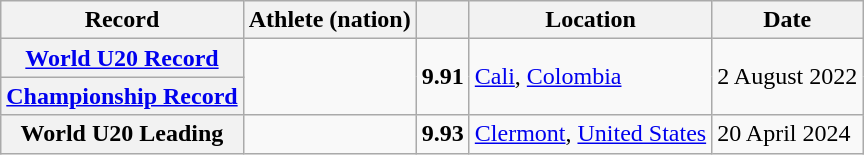<table class="wikitable">
<tr>
<th scope="col">Record</th>
<th scope="col">Athlete (nation)</th>
<th scope="col"></th>
<th scope="col">Location</th>
<th scope="col">Date</th>
</tr>
<tr>
<th scope="row"><a href='#'>World U20 Record</a></th>
<td rowspan="2"></td>
<td rowspan="2" align="center"><strong>9.91</strong></td>
<td rowspan="2"><a href='#'>Cali</a>, <a href='#'>Colombia</a></td>
<td rowspan="2">2 August 2022</td>
</tr>
<tr>
<th><a href='#'>Championship Record</a></th>
</tr>
<tr>
<th scope="row">World U20 Leading</th>
<td></td>
<td align="center"><strong>9.93</strong></td>
<td><a href='#'>Clermont</a>, <a href='#'>United States</a></td>
<td>20 April 2024</td>
</tr>
</table>
